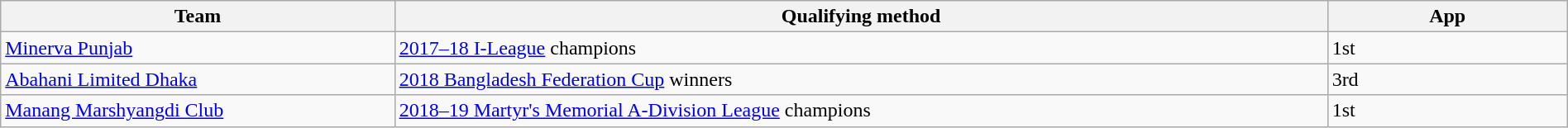<table class="wikitable" style="table-layout:fixed;width:100%;">
<tr>
<th width=25%>Team</th>
<th width=60%>Qualifying method</th>
<th width=15%>App </th>
</tr>
<tr>
<td> <a href='#'>Minerva Punjab</a></td>
<td><a href='#'>2017–18 I-League</a> champions</td>
<td>1st</td>
</tr>
<tr>
<td> <a href='#'>Abahani Limited Dhaka</a></td>
<td><a href='#'>2018 Bangladesh Federation Cup</a> winners</td>
<td>3rd </td>
</tr>
<tr>
<td> <a href='#'>Manang Marshyangdi Club</a></td>
<td><a href='#'>2018–19 Martyr's Memorial A-Division League</a> champions</td>
<td>1st</td>
</tr>
</table>
